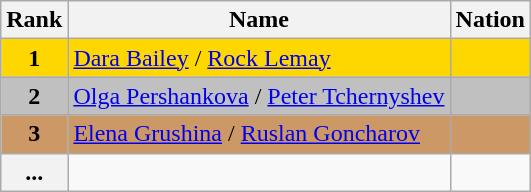<table class="wikitable">
<tr>
<th>Rank</th>
<th>Name</th>
<th>Nation</th>
</tr>
<tr bgcolor="gold">
<td align="center"><strong>1</strong></td>
<td><a href='#'>Dara Bailey</a> / <a href='#'>Rock Lemay</a></td>
<td></td>
</tr>
<tr bgcolor="silver">
<td align="center"><strong>2</strong></td>
<td><a href='#'>Olga Pershankova</a> / <a href='#'>Peter Tchernyshev</a></td>
<td></td>
</tr>
<tr bgcolor="#cc9966">
<td align="center"><strong>3</strong></td>
<td><a href='#'>Elena Grushina</a> / <a href='#'>Ruslan Goncharov</a></td>
<td></td>
</tr>
<tr>
<th>...</th>
<td></td>
<td></td>
</tr>
</table>
